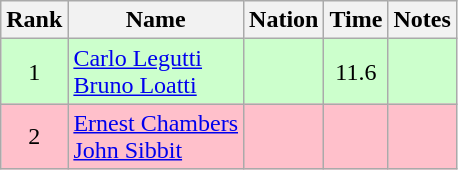<table class="wikitable sortable" style="text-align:center">
<tr>
<th>Rank</th>
<th>Name</th>
<th>Nation</th>
<th>Time</th>
<th>Notes</th>
</tr>
<tr style="background:#cfc;">
<td>1</td>
<td align=left><a href='#'>Carlo Legutti</a><br><a href='#'>Bruno Loatti</a></td>
<td align=left></td>
<td>11.6</td>
<td></td>
</tr>
<tr bgcolor=pink>
<td>2</td>
<td align=left><a href='#'>Ernest Chambers</a><br><a href='#'>John Sibbit</a></td>
<td align=left></td>
<td></td>
<td></td>
</tr>
</table>
